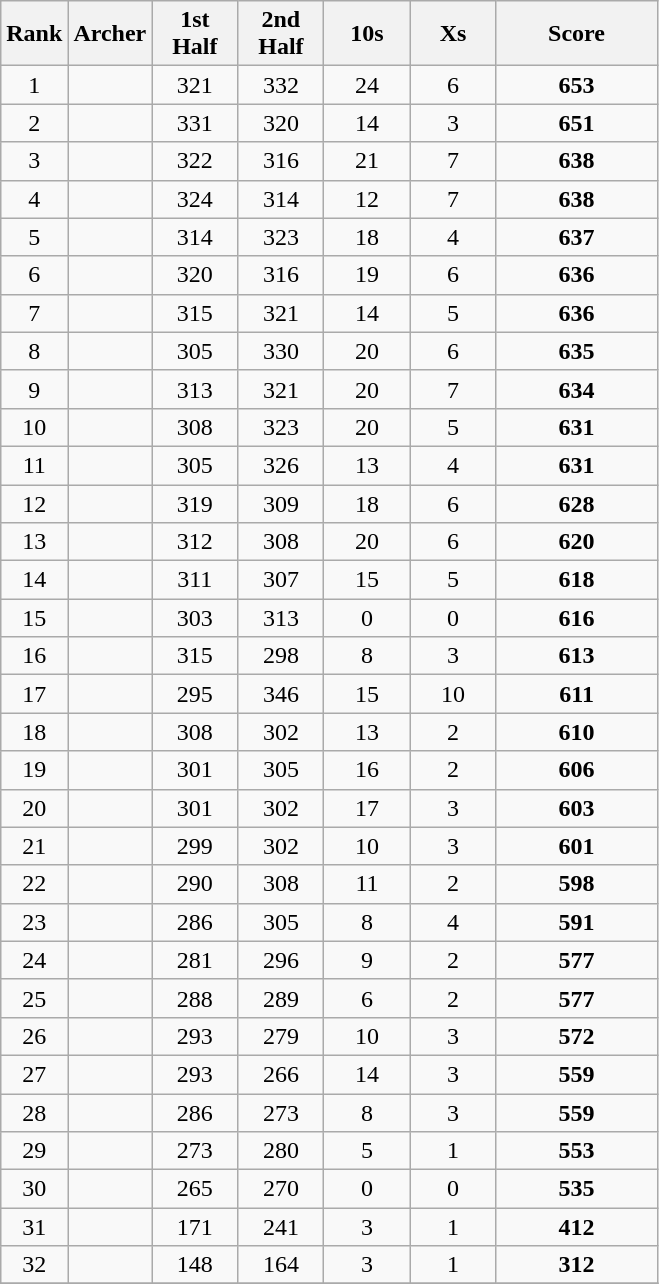<table class="wikitable" style="text-align:center;">
<tr>
<th width=25>Rank</th>
<th>Archer</th>
<th width=50>1st Half</th>
<th width=50>2nd Half</th>
<th width=50>10s</th>
<th width=50>Xs</th>
<th width=100>Score</th>
</tr>
<tr>
<td>1</td>
<td align="left"></td>
<td>321</td>
<td>332</td>
<td>24</td>
<td>6</td>
<td><strong>653</strong></td>
</tr>
<tr>
<td>2</td>
<td align="left"></td>
<td>331</td>
<td>320</td>
<td>14</td>
<td>3</td>
<td><strong>651</strong></td>
</tr>
<tr>
<td>3</td>
<td align="left"></td>
<td>322</td>
<td>316</td>
<td>21</td>
<td>7</td>
<td><strong>638</strong></td>
</tr>
<tr>
<td>4</td>
<td align="left"></td>
<td>324</td>
<td>314</td>
<td>12</td>
<td>7</td>
<td><strong>638</strong></td>
</tr>
<tr>
<td>5</td>
<td align="left"></td>
<td>314</td>
<td>323</td>
<td>18</td>
<td>4</td>
<td><strong>637</strong></td>
</tr>
<tr>
<td>6</td>
<td align="left"></td>
<td>320</td>
<td>316</td>
<td>19</td>
<td>6</td>
<td><strong>636</strong></td>
</tr>
<tr>
<td>7</td>
<td align="left"></td>
<td>315</td>
<td>321</td>
<td>14</td>
<td>5</td>
<td><strong>636</strong></td>
</tr>
<tr>
<td>8</td>
<td align="left"></td>
<td>305</td>
<td>330</td>
<td>20</td>
<td>6</td>
<td><strong>635</strong></td>
</tr>
<tr>
<td>9</td>
<td align="left"></td>
<td>313</td>
<td>321</td>
<td>20</td>
<td>7</td>
<td><strong>634</strong></td>
</tr>
<tr>
<td>10</td>
<td align="left"></td>
<td>308</td>
<td>323</td>
<td>20</td>
<td>5</td>
<td><strong>631</strong></td>
</tr>
<tr>
<td>11</td>
<td align="left"></td>
<td>305</td>
<td>326</td>
<td>13</td>
<td>4</td>
<td><strong>631</strong></td>
</tr>
<tr>
<td>12</td>
<td align="left"></td>
<td>319</td>
<td>309</td>
<td>18</td>
<td>6</td>
<td><strong>628</strong></td>
</tr>
<tr>
<td>13</td>
<td align="left"></td>
<td>312</td>
<td>308</td>
<td>20</td>
<td>6</td>
<td><strong>620</strong></td>
</tr>
<tr>
<td>14</td>
<td align="left"></td>
<td>311</td>
<td>307</td>
<td>15</td>
<td>5</td>
<td><strong>618</strong></td>
</tr>
<tr>
<td>15</td>
<td align="left"></td>
<td>303</td>
<td>313</td>
<td>0</td>
<td>0</td>
<td><strong>616</strong></td>
</tr>
<tr>
<td>16</td>
<td align="left"></td>
<td>315</td>
<td>298</td>
<td>8</td>
<td>3</td>
<td><strong>613</strong></td>
</tr>
<tr>
<td>17</td>
<td align="left"></td>
<td>295</td>
<td>346</td>
<td>15</td>
<td>10</td>
<td><strong>611</strong></td>
</tr>
<tr>
<td>18</td>
<td align="left"></td>
<td>308</td>
<td>302</td>
<td>13</td>
<td>2</td>
<td><strong>610</strong></td>
</tr>
<tr>
<td>19</td>
<td align="left"></td>
<td>301</td>
<td>305</td>
<td>16</td>
<td>2</td>
<td><strong>606</strong></td>
</tr>
<tr>
<td>20</td>
<td align="left"></td>
<td>301</td>
<td>302</td>
<td>17</td>
<td>3</td>
<td><strong>603</strong></td>
</tr>
<tr>
<td>21</td>
<td align="left"></td>
<td>299</td>
<td>302</td>
<td>10</td>
<td>3</td>
<td><strong>601</strong></td>
</tr>
<tr>
<td>22</td>
<td align="left"></td>
<td>290</td>
<td>308</td>
<td>11</td>
<td>2</td>
<td><strong>598</strong></td>
</tr>
<tr>
<td>23</td>
<td align="left"></td>
<td>286</td>
<td>305</td>
<td>8</td>
<td>4</td>
<td><strong>591</strong></td>
</tr>
<tr>
<td>24</td>
<td align="left"></td>
<td>281</td>
<td>296</td>
<td>9</td>
<td>2</td>
<td><strong>577</strong></td>
</tr>
<tr>
<td>25</td>
<td align="left"></td>
<td>288</td>
<td>289</td>
<td>6</td>
<td>2</td>
<td><strong>577</strong></td>
</tr>
<tr>
<td>26</td>
<td align="left"></td>
<td>293</td>
<td>279</td>
<td>10</td>
<td>3</td>
<td><strong>572</strong></td>
</tr>
<tr>
<td>27</td>
<td align="left"></td>
<td>293</td>
<td>266</td>
<td>14</td>
<td>3</td>
<td><strong>559</strong></td>
</tr>
<tr>
<td>28</td>
<td align="left"></td>
<td>286</td>
<td>273</td>
<td>8</td>
<td>3</td>
<td><strong>559</strong></td>
</tr>
<tr>
<td>29</td>
<td align="left"></td>
<td>273</td>
<td>280</td>
<td>5</td>
<td>1</td>
<td><strong>553</strong></td>
</tr>
<tr>
<td>30</td>
<td align="left"></td>
<td>265</td>
<td>270</td>
<td>0</td>
<td>0</td>
<td><strong>535</strong></td>
</tr>
<tr>
<td>31</td>
<td align="left"></td>
<td>171</td>
<td>241</td>
<td>3</td>
<td>1</td>
<td><strong>412</strong></td>
</tr>
<tr>
<td>32</td>
<td align="left"></td>
<td>148</td>
<td>164</td>
<td>3</td>
<td>1</td>
<td><strong>312</strong></td>
</tr>
<tr>
</tr>
</table>
